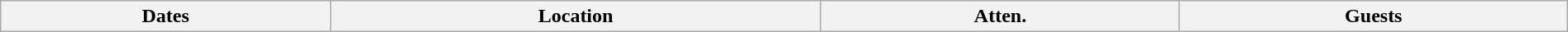<table class="wikitable" width="100%">
<tr>
<th>Dates</th>
<th>Location</th>
<th>Atten.</th>
<th>Guests<br>













</th>
</tr>
</table>
